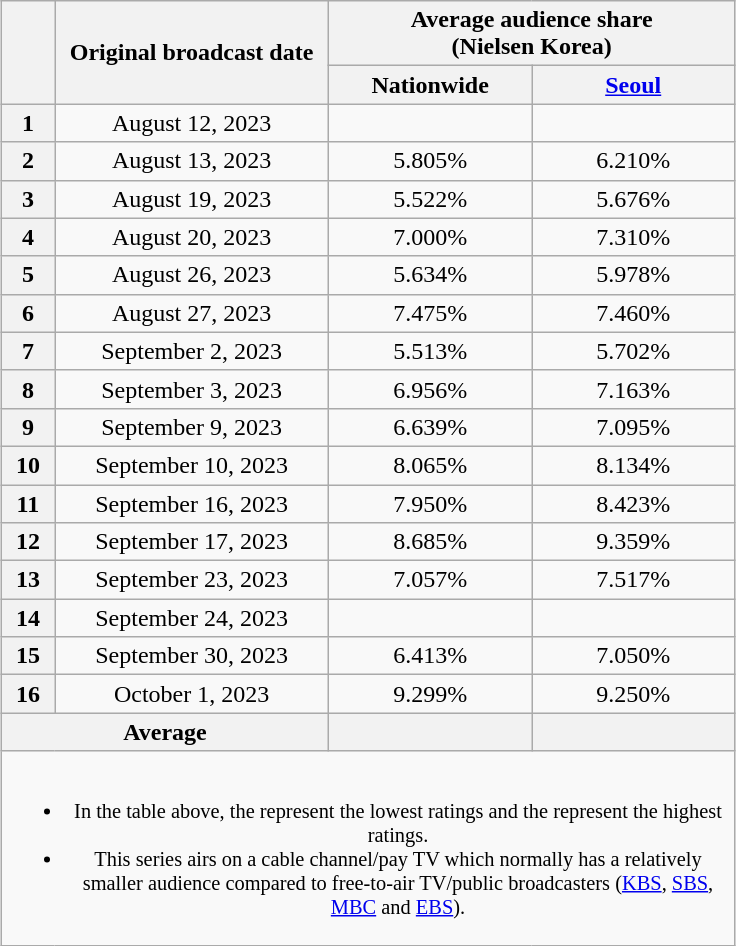<table class="wikitable" style="margin-left:auto; margin-right:auto; width:490px; text-align:center">
<tr>
<th scope="col" rowspan="2"></th>
<th scope="col" rowspan="2">Original broadcast date</th>
<th scope="col" colspan="2">Average audience share<br>(Nielsen Korea)</th>
</tr>
<tr>
<th scope="col" style="width:8em">Nationwide</th>
<th scope="col" style="width:8em"><a href='#'>Seoul</a></th>
</tr>
<tr>
<th scope="row">1</th>
<td>August 12, 2023</td>
<td><strong></strong> </td>
<td><strong></strong> </td>
</tr>
<tr>
<th scope="row">2</th>
<td>August 13, 2023</td>
<td>5.805% </td>
<td>6.210% </td>
</tr>
<tr>
<th scope="row">3</th>
<td>August 19, 2023</td>
<td>5.522% </td>
<td>5.676% </td>
</tr>
<tr>
<th scope="row">4</th>
<td>August 20, 2023</td>
<td>7.000% </td>
<td>7.310% </td>
</tr>
<tr>
<th scope="row">5</th>
<td>August 26, 2023</td>
<td>5.634% </td>
<td>5.978% </td>
</tr>
<tr>
<th scope="row">6</th>
<td>August 27, 2023</td>
<td>7.475% </td>
<td>7.460% </td>
</tr>
<tr>
<th scope="row">7</th>
<td>September 2, 2023</td>
<td>5.513% </td>
<td>5.702% </td>
</tr>
<tr>
<th scope="row">8</th>
<td>September 3, 2023</td>
<td>6.956% </td>
<td>7.163% </td>
</tr>
<tr>
<th scope="row">9</th>
<td>September 9, 2023</td>
<td>6.639% </td>
<td>7.095% </td>
</tr>
<tr>
<th scope="row">10</th>
<td>September 10, 2023</td>
<td>8.065% </td>
<td>8.134% </td>
</tr>
<tr>
<th scope="row">11</th>
<td>September 16, 2023</td>
<td>7.950% </td>
<td>8.423% </td>
</tr>
<tr>
<th scope="row">12</th>
<td>September 17, 2023</td>
<td>8.685% </td>
<td>9.359% </td>
</tr>
<tr>
<th scope="row">13</th>
<td>September 23, 2023</td>
<td>7.057% </td>
<td>7.517% </td>
</tr>
<tr>
<th scope="row">14</th>
<td>September 24, 2023</td>
<td><strong></strong> </td>
<td><strong></strong> </td>
</tr>
<tr>
<th scope="row">15</th>
<td>September 30, 2023</td>
<td>6.413% </td>
<td>7.050% </td>
</tr>
<tr>
<th scope="row">16</th>
<td>October 1, 2023</td>
<td>9.299% </td>
<td>9.250% </td>
</tr>
<tr>
<th colspan="2">Average</th>
<th></th>
<th></th>
</tr>
<tr>
<td colspan="4" style="font-size:85%"><br><ul><li>In the table above, the <strong></strong> represent the lowest ratings and the <strong></strong> represent the highest ratings.</li><li>This series airs on a cable channel/pay TV which normally has a relatively smaller audience compared to free-to-air TV/public broadcasters (<a href='#'>KBS</a>, <a href='#'>SBS</a>, <a href='#'>MBC</a> and <a href='#'>EBS</a>).</li></ul></td>
</tr>
</table>
